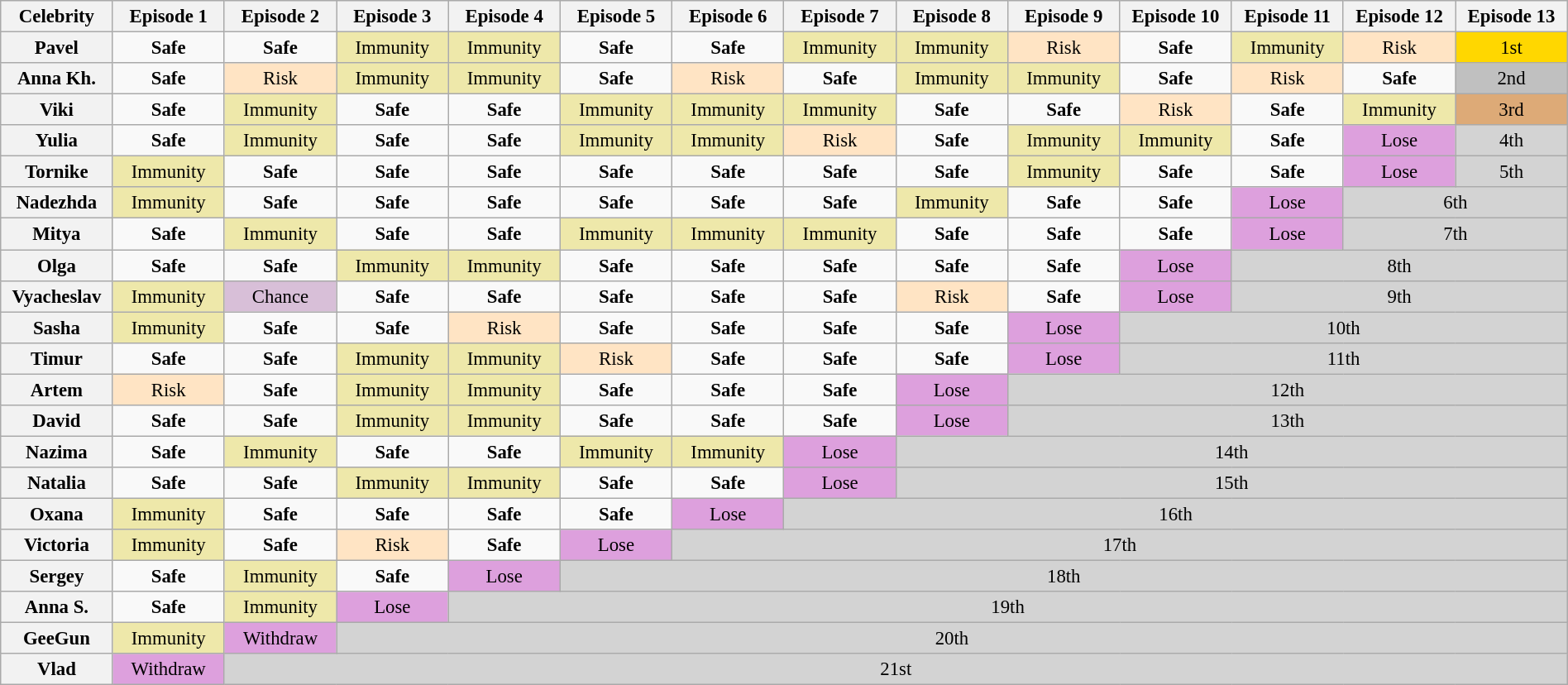<table class="wikitable" style="text-align:center; font-size:95%; width:100%;">
<tr>
<th style="width:7%">Celebrity</th>
<th style="width:7%">Episode 1</th>
<th style="width:7%">Episode 2</th>
<th style="width:7%">Episode 3</th>
<th style="width:7%">Episode 4</th>
<th style="width:7%">Episode 5</th>
<th style="width:7%">Episode 6</th>
<th style="width:7%">Episode 7</th>
<th style="width:7%">Episode 8</th>
<th style="width:7%">Episode 9</th>
<th style="width:7%">Episode 10</th>
<th style="width:7%">Episode 11</th>
<th style="width:7%">Episode 12</th>
<th style="width:7%">Episode 13</th>
</tr>
<tr>
<th>Pavel</th>
<td><strong>Safe</strong></td>
<td><strong>Safe</strong></td>
<td style="background:#EEE8AA">Immunity</td>
<td style="background:#EEE8AA">Immunity</td>
<td><strong>Safe</strong></td>
<td><strong>Safe</strong></td>
<td style="background:#EEE8AA">Immunity</td>
<td style="background:#EEE8AA">Immunity</td>
<td style="background:#FFE4C4">Risk</td>
<td><strong>Safe</strong></td>
<td style="background:#EEE8AA">Immunity</td>
<td style="background:#FFE4C4">Risk</td>
<td style="background:gold">1st</td>
</tr>
<tr>
<th>Anna Kh.</th>
<td><strong>Safe</strong></td>
<td style="background:#FFE4C4">Risk</td>
<td style="background:#EEE8AA">Immunity</td>
<td style="background:#EEE8AA">Immunity</td>
<td><strong>Safe</strong></td>
<td style="background:#FFE4C4">Risk</td>
<td><strong>Safe</strong></td>
<td style="background:#EEE8AA">Immunity</td>
<td style="background:#EEE8AA">Immunity</td>
<td><strong>Safe</strong></td>
<td style="background:#FFE4C4">Risk</td>
<td><strong>Safe</strong></td>
<td style="background:silver">2nd</td>
</tr>
<tr>
<th>Viki</th>
<td><strong>Safe</strong></td>
<td style="background:#EEE8AA">Immunity</td>
<td><strong>Safe</strong></td>
<td><strong>Safe</strong></td>
<td style="background:#EEE8AA">Immunity</td>
<td style="background:#EEE8AA">Immunity</td>
<td style="background:#EEE8AA">Immunity</td>
<td><strong>Safe</strong></td>
<td><strong>Safe</strong></td>
<td style="background:#FFE4C4">Risk</td>
<td><strong>Safe</strong></td>
<td style="background:#EEE8AA">Immunity</td>
<td style="background:#da7">3rd</td>
</tr>
<tr>
<th>Yulia</th>
<td><strong>Safe</strong></td>
<td style="background:#EEE8AA">Immunity</td>
<td><strong>Safe</strong></td>
<td><strong>Safe</strong></td>
<td style="background:#EEE8AA">Immunity</td>
<td style="background:#EEE8AA">Immunity</td>
<td style="background:#FFE4C4">Risk</td>
<td><strong>Safe</strong></td>
<td style="background:#EEE8AA">Immunity</td>
<td style="background:#EEE8AA">Immunity</td>
<td><strong>Safe</strong></td>
<td style="background:#DDA0DD">Lose</td>
<td style="background:lightgrey" colspan=1>4th</td>
</tr>
<tr>
<th>Tornike</th>
<td style="background:#EEE8AA">Immunity</td>
<td><strong>Safe</strong></td>
<td><strong>Safe</strong></td>
<td><strong>Safe</strong></td>
<td><strong>Safe</strong></td>
<td><strong>Safe</strong></td>
<td><strong>Safe</strong></td>
<td><strong>Safe</strong></td>
<td style="background:#EEE8AA">Immunity</td>
<td><strong>Safe</strong></td>
<td><strong>Safe</strong></td>
<td style="background:#DDA0DD">Lose</td>
<td style="background:lightgrey" colspan=1>5th</td>
</tr>
<tr>
<th>Nadezhda</th>
<td style="background:#EEE8AA">Immunity</td>
<td><strong>Safe</strong></td>
<td><strong>Safe</strong></td>
<td><strong>Safe</strong></td>
<td><strong>Safe</strong></td>
<td><strong>Safe</strong></td>
<td><strong>Safe</strong></td>
<td style="background:#EEE8AA">Immunity</td>
<td><strong>Safe</strong></td>
<td><strong>Safe</strong></td>
<td style="background:#DDA0DD">Lose</td>
<td style="background:lightgrey" colspan=2>6th</td>
</tr>
<tr>
<th>Mitya</th>
<td><strong>Safe</strong></td>
<td style="background:#EEE8AA">Immunity</td>
<td><strong>Safe</strong></td>
<td><strong>Safe</strong></td>
<td style="background:#EEE8AA">Immunity</td>
<td style="background:#EEE8AA">Immunity</td>
<td style="background:#EEE8AA">Immunity</td>
<td><strong>Safe</strong></td>
<td><strong>Safe</strong></td>
<td><strong>Safe</strong></td>
<td style="background:#DDA0DD">Lose</td>
<td style="background:lightgrey" colspan=2>7th</td>
</tr>
<tr>
<th>Olga</th>
<td><strong>Safe</strong></td>
<td><strong>Safe</strong></td>
<td style="background:#EEE8AA">Immunity</td>
<td style="background:#EEE8AA">Immunity</td>
<td><strong>Safe</strong></td>
<td><strong>Safe</strong></td>
<td><strong>Safe</strong></td>
<td><strong>Safe</strong></td>
<td><strong>Safe</strong></td>
<td style="background:#DDA0DD">Lose</td>
<td style="background:lightgrey" colspan=3>8th</td>
</tr>
<tr>
<th>Vyacheslav</th>
<td style="background:#EEE8AA">Immunity</td>
<td style="background:#D8BFD8">Chance</td>
<td><strong>Safe</strong></td>
<td><strong>Safe</strong></td>
<td><strong>Safe</strong></td>
<td><strong>Safe</strong></td>
<td><strong>Safe</strong></td>
<td style="background:#FFE4C4">Risk</td>
<td><strong>Safe</strong></td>
<td style="background:#DDA0DD">Lose</td>
<td style="background:lightgrey" colspan=3>9th</td>
</tr>
<tr>
<th>Sasha</th>
<td style="background:#EEE8AA">Immunity</td>
<td><strong>Safe</strong></td>
<td><strong>Safe</strong></td>
<td style="background:#FFE4C4">Risk</td>
<td><strong>Safe</strong></td>
<td><strong>Safe</strong></td>
<td><strong>Safe</strong></td>
<td><strong>Safe</strong></td>
<td style="background:#DDA0DD">Lose</td>
<td style="background:lightgrey" colspan=4>10th</td>
</tr>
<tr>
<th>Timur</th>
<td><strong>Safe</strong></td>
<td><strong>Safe</strong></td>
<td style="background:#EEE8AA">Immunity</td>
<td style="background:#EEE8AA">Immunity</td>
<td style="background:#FFE4C4">Risk</td>
<td><strong>Safe</strong></td>
<td><strong>Safe</strong></td>
<td><strong>Safe</strong></td>
<td style="background:#DDA0DD">Lose</td>
<td style="background:lightgrey" colspan=4>11th</td>
</tr>
<tr>
<th>Artem</th>
<td style="background:#FFE4C4">Risk</td>
<td><strong>Safe</strong></td>
<td style="background:#EEE8AA">Immunity</td>
<td style="background:#EEE8AA">Immunity</td>
<td><strong>Safe</strong></td>
<td><strong>Safe</strong></td>
<td><strong>Safe</strong></td>
<td style="background:#DDA0DD">Lose</td>
<td style="background:lightgrey" colspan=5>12th</td>
</tr>
<tr>
<th>David</th>
<td><strong>Safe</strong></td>
<td><strong>Safe</strong></td>
<td style="background:#EEE8AA">Immunity</td>
<td style="background:#EEE8AA">Immunity</td>
<td><strong>Safe</strong></td>
<td><strong>Safe</strong></td>
<td><strong>Safe</strong></td>
<td style="background:#DDA0DD">Lose</td>
<td style="background:lightgrey" colspan=5>13th</td>
</tr>
<tr>
<th>Nazima</th>
<td><strong>Safe</strong></td>
<td style="background:#EEE8AA">Immunity</td>
<td><strong>Safe</strong></td>
<td><strong>Safe</strong></td>
<td style="background:#EEE8AA">Immunity</td>
<td style="background:#EEE8AA">Immunity</td>
<td style="background:#DDA0DD">Lose</td>
<td style="background:lightgrey" colspan=6>14th</td>
</tr>
<tr>
<th>Natalia</th>
<td><strong>Safe</strong></td>
<td><strong>Safe</strong></td>
<td style="background:#EEE8AA">Immunity</td>
<td style="background:#EEE8AA">Immunity</td>
<td><strong>Safe</strong></td>
<td><strong>Safe</strong></td>
<td style="background:#DDA0DD">Lose</td>
<td style="background:lightgrey" colspan=6>15th</td>
</tr>
<tr>
<th>Oxana</th>
<td style="background:#EEE8AA">Immunity</td>
<td><strong>Safe</strong></td>
<td><strong>Safe</strong></td>
<td><strong>Safe</strong></td>
<td><strong>Safe</strong></td>
<td style="background:#DDA0DD">Lose</td>
<td style="background:lightgrey" colspan=7>16th</td>
</tr>
<tr>
<th>Victoria</th>
<td style="background:#EEE8AA">Immunity</td>
<td><strong>Safe</strong></td>
<td style="background:#FFE4C4">Risk</td>
<td><strong>Safe</strong></td>
<td style="background:#DDA0DD">Lose</td>
<td style="background:lightgrey" colspan=8>17th</td>
</tr>
<tr>
<th>Sergey</th>
<td><strong>Safe</strong></td>
<td style="background:#EEE8AA">Immunity</td>
<td><strong>Safe</strong></td>
<td style="background:#DDA0DD">Lose</td>
<td style="background:lightgrey" colspan=9>18th</td>
</tr>
<tr>
<th>Anna S.</th>
<td><strong>Safe</strong></td>
<td style="background:#EEE8AA">Immunity</td>
<td style="background:#DDA0DD">Lose</td>
<td style="background:lightgrey" colspan=10>19th</td>
</tr>
<tr>
<th>GeeGun</th>
<td style="background:#EEE8AA">Immunity</td>
<td style="background:#DDA0DD">Withdraw</td>
<td style="background:lightgrey" colspan=11>20th</td>
</tr>
<tr>
<th>Vlad</th>
<td style="background:#DDA0DD">Withdraw</td>
<td style="background:lightgrey" colspan=12>21st</td>
</tr>
</table>
